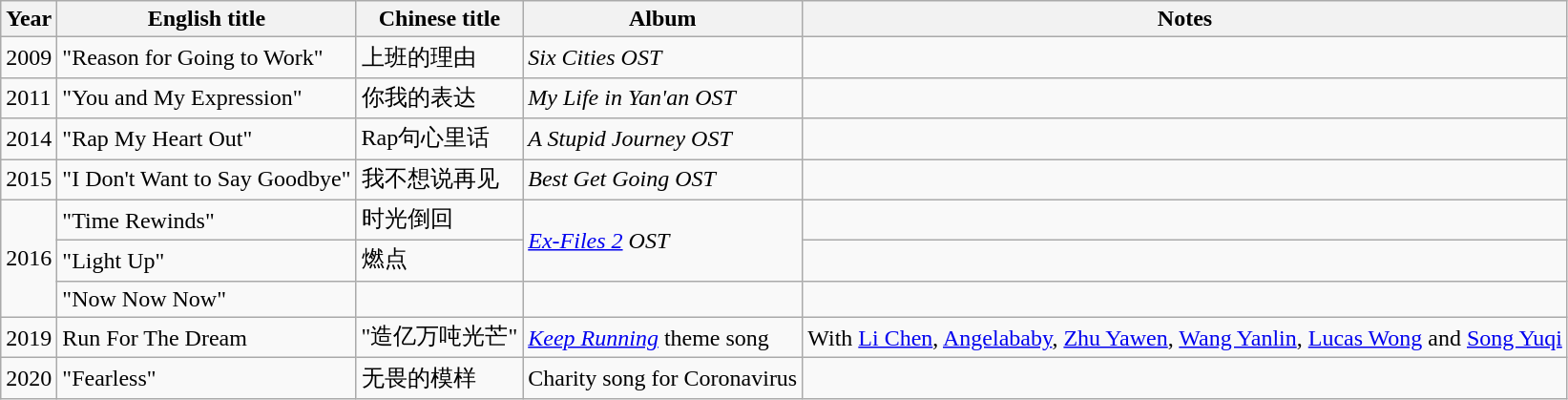<table class="wikitable sortable">
<tr>
<th>Year</th>
<th>English title</th>
<th>Chinese title</th>
<th class="unsortable">Album</th>
<th>Notes</th>
</tr>
<tr>
<td>2009</td>
<td>"Reason for Going to Work"</td>
<td>上班的理由</td>
<td><em>Six Cities OST</em></td>
<td></td>
</tr>
<tr>
<td>2011</td>
<td>"You and My Expression"</td>
<td>你我的表达</td>
<td><em>My Life in Yan'an OST</em></td>
<td></td>
</tr>
<tr>
<td>2014</td>
<td>"Rap My Heart Out"</td>
<td>Rap句心里话</td>
<td><em>A Stupid Journey OST</em></td>
<td></td>
</tr>
<tr>
<td>2015</td>
<td>"I Don't Want to Say Goodbye"</td>
<td>我不想说再见</td>
<td><em>Best Get Going OST</em></td>
<td></td>
</tr>
<tr>
<td ROWSPAN=3>2016</td>
<td>"Time Rewinds"</td>
<td>时光倒回</td>
<td ROWSPAN=2><em><a href='#'>Ex-Files 2</a> OST</em></td>
<td></td>
</tr>
<tr>
<td>"Light Up"</td>
<td>燃点</td>
<td></td>
</tr>
<tr>
<td>"Now Now Now"</td>
<td></td>
<td></td>
<td></td>
</tr>
<tr>
<td>2019</td>
<td>Run For The Dream</td>
<td>"造亿万吨光芒"</td>
<td><em><a href='#'>Keep Running</a></em> theme song</td>
<td>With <a href='#'>Li Chen</a>, <a href='#'>Angelababy</a>, <a href='#'>Zhu Yawen</a>, <a href='#'>Wang Yanlin</a>, <a href='#'>Lucas Wong</a> and <a href='#'>Song Yuqi</a></td>
</tr>
<tr>
<td>2020</td>
<td>"Fearless"</td>
<td>无畏的模样</td>
<td>Charity song for Coronavirus</td>
</tr>
</table>
